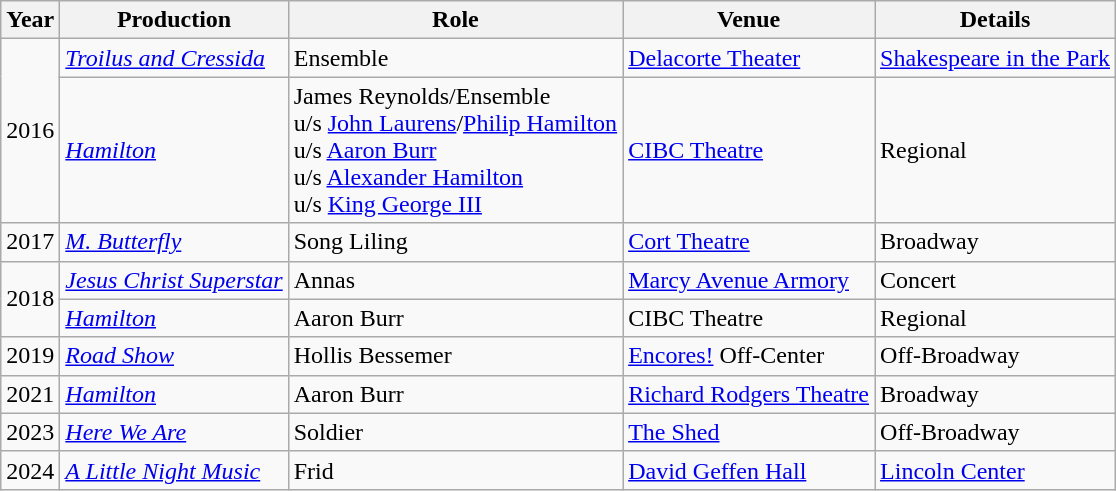<table class="wikitable sortable">
<tr>
<th>Year</th>
<th>Production</th>
<th>Role</th>
<th>Venue</th>
<th class="unsortable">Details</th>
</tr>
<tr>
<td rowspan="2">2016</td>
<td><em><a href='#'>Troilus and Cressida</a></em></td>
<td>Ensemble</td>
<td><a href='#'>Delacorte Theater</a></td>
<td><a href='#'>Shakespeare in the Park</a></td>
</tr>
<tr>
<td><em><a href='#'>Hamilton</a></em></td>
<td>James Reynolds/Ensemble<br>u/s <a href='#'>John Laurens</a>/<a href='#'>Philip Hamilton</a><br>u/s <a href='#'>Aaron Burr</a><br>u/s <a href='#'>Alexander Hamilton</a><br>u/s <a href='#'>King George III</a></td>
<td><a href='#'>CIBC Theatre</a></td>
<td>Regional</td>
</tr>
<tr>
<td>2017</td>
<td><em><a href='#'>M. Butterfly</a></em></td>
<td>Song Liling</td>
<td><a href='#'>Cort Theatre</a></td>
<td>Broadway</td>
</tr>
<tr>
<td rowspan=2>2018</td>
<td><em><a href='#'>Jesus Christ Superstar</a></em></td>
<td>Annas</td>
<td><a href='#'>Marcy Avenue Armory</a></td>
<td>Concert</td>
</tr>
<tr>
<td><em><a href='#'>Hamilton</a></em></td>
<td>Aaron Burr</td>
<td>CIBC Theatre</td>
<td>Regional</td>
</tr>
<tr>
<td>2019</td>
<td><em><a href='#'>Road Show</a></em></td>
<td>Hollis Bessemer</td>
<td><a href='#'>Encores!</a> Off-Center</td>
<td>Off-Broadway</td>
</tr>
<tr>
<td>2021</td>
<td><em><a href='#'>Hamilton</a></em></td>
<td>Aaron Burr</td>
<td><a href='#'>Richard Rodgers Theatre</a></td>
<td>Broadway</td>
</tr>
<tr>
<td>2023</td>
<td><em><a href='#'>Here We Are</a></em></td>
<td>Soldier</td>
<td><a href='#'>The Shed</a></td>
<td>Off-Broadway</td>
</tr>
<tr>
<td>2024</td>
<td><em><a href='#'>A Little Night Music</a></em></td>
<td>Frid</td>
<td><a href='#'>David Geffen Hall</a></td>
<td><a href='#'>Lincoln Center</a></td>
</tr>
</table>
